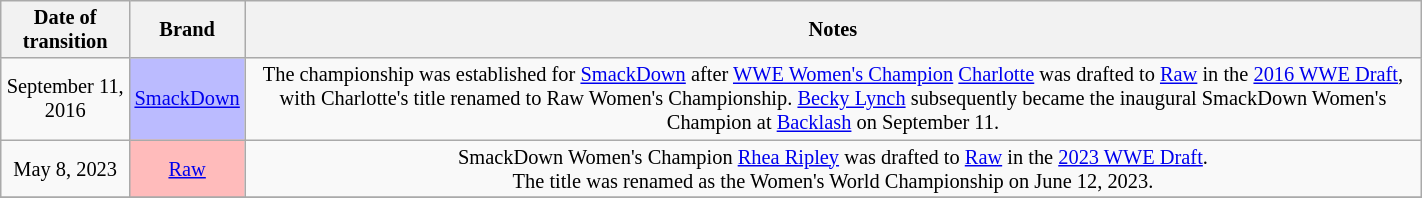<table class="wikitable" style="font-size:85%; text-align:center; width:75%;">
<tr>
<th>Date of transition</th>
<th>Brand</th>
<th>Notes</th>
</tr>
<tr>
<td>September 11, 2016</td>
<td style="background-color:#bbf;"><a href='#'>SmackDown</a></td>
<td>The championship was established for <a href='#'>SmackDown</a> after <a href='#'>WWE Women's Champion</a> <a href='#'>Charlotte</a> was drafted to <a href='#'>Raw</a> in the <a href='#'>2016 WWE Draft</a>, with Charlotte's title renamed to Raw Women's Championship. <a href='#'>Becky Lynch</a> subsequently became the inaugural SmackDown Women's Champion at <a href='#'>Backlash</a> on September 11.</td>
</tr>
<tr>
<td>May 8, 2023</td>
<td style="background-color:#fbb;"><a href='#'>Raw</a></td>
<td>SmackDown Women's Champion <a href='#'>Rhea Ripley</a> was drafted to <a href='#'>Raw</a> in the <a href='#'>2023 WWE Draft</a>.<br>The title was renamed as the Women's World Championship on June 12, 2023.</td>
</tr>
<tr>
</tr>
</table>
